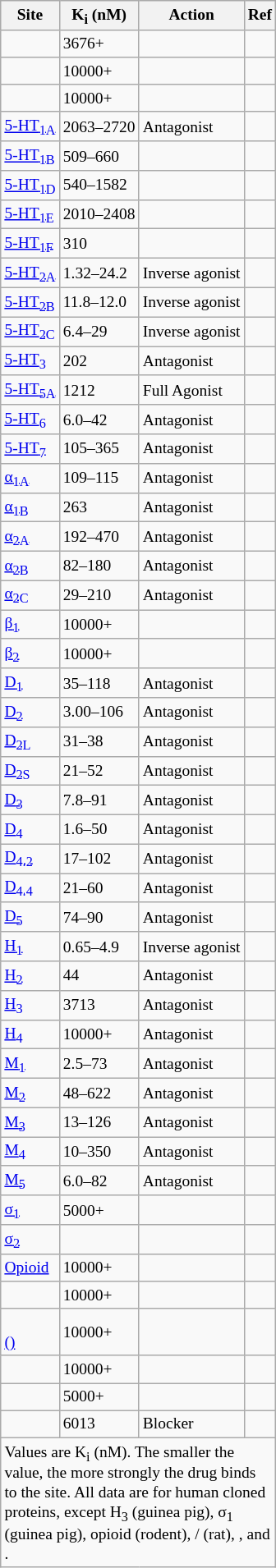<table class="wikitable floatright sortable" style="font-size:small;">
<tr>
<th data-sortable>Site</th>
<th>K<sub>i</sub> (nM)</th>
<th>Action</th>
<th>Ref</th>
</tr>
<tr>
<td></td>
<td>3676+</td>
<td></td>
<td></td>
</tr>
<tr>
<td></td>
<td>10000+</td>
<td></td>
<td></td>
</tr>
<tr>
<td></td>
<td>10000+</td>
<td></td>
<td></td>
</tr>
<tr>
<td><a href='#'>5-HT<sub>1A</sub></a></td>
<td>2063–2720</td>
<td>Antagonist</td>
<td></td>
</tr>
<tr>
<td><a href='#'>5-HT<sub>1B</sub></a></td>
<td>509–660</td>
<td></td>
<td></td>
</tr>
<tr>
<td><a href='#'>5-HT<sub>1D</sub></a></td>
<td>540–1582</td>
<td></td>
<td></td>
</tr>
<tr>
<td><a href='#'>5-HT<sub>1E</sub></a></td>
<td>2010–2408</td>
<td></td>
<td></td>
</tr>
<tr>
<td><a href='#'>5-HT<sub>1F</sub></a></td>
<td>310</td>
<td></td>
<td></td>
</tr>
<tr>
<td><a href='#'>5-HT<sub>2A</sub></a></td>
<td>1.32–24.2</td>
<td>Inverse agonist</td>
<td></td>
</tr>
<tr>
<td><a href='#'>5-HT<sub>2B</sub></a></td>
<td>11.8–12.0</td>
<td>Inverse agonist</td>
<td></td>
</tr>
<tr>
<td><a href='#'>5-HT<sub>2C</sub></a></td>
<td>6.4–29</td>
<td>Inverse agonist</td>
<td></td>
</tr>
<tr>
<td><a href='#'>5-HT<sub>3</sub></a></td>
<td>202</td>
<td>Antagonist</td>
<td></td>
</tr>
<tr>
<td><a href='#'>5-HT<sub>5A</sub></a></td>
<td>1212</td>
<td>Full Agonist</td>
<td></td>
</tr>
<tr>
<td><a href='#'>5-HT<sub>6</sub></a></td>
<td>6.0–42</td>
<td>Antagonist</td>
<td></td>
</tr>
<tr>
<td><a href='#'>5-HT<sub>7</sub></a></td>
<td>105–365</td>
<td>Antagonist</td>
<td></td>
</tr>
<tr>
<td><a href='#'>α<sub>1A</sub></a></td>
<td>109–115</td>
<td>Antagonist</td>
<td></td>
</tr>
<tr>
<td><a href='#'>α<sub>1B</sub></a></td>
<td>263</td>
<td>Antagonist</td>
<td></td>
</tr>
<tr>
<td><a href='#'>α<sub>2A</sub></a></td>
<td>192–470</td>
<td>Antagonist</td>
<td></td>
</tr>
<tr>
<td><a href='#'>α<sub>2B</sub></a></td>
<td>82–180</td>
<td>Antagonist</td>
<td></td>
</tr>
<tr>
<td><a href='#'>α<sub>2C</sub></a></td>
<td>29–210</td>
<td>Antagonist</td>
<td></td>
</tr>
<tr>
<td><a href='#'>β<sub>1</sub></a></td>
<td>10000+</td>
<td></td>
<td></td>
</tr>
<tr>
<td><a href='#'>β<sub>2</sub></a></td>
<td>10000+</td>
<td></td>
<td></td>
</tr>
<tr>
<td><a href='#'>D<sub>1</sub></a></td>
<td>35–118</td>
<td>Antagonist</td>
<td></td>
</tr>
<tr>
<td><a href='#'>D<sub>2</sub></a></td>
<td>3.00–106</td>
<td>Antagonist</td>
<td></td>
</tr>
<tr>
<td><a href='#'>D<sub>2L</sub></a></td>
<td>31–38</td>
<td>Antagonist</td>
<td></td>
</tr>
<tr>
<td><a href='#'>D<sub>2S</sub></a></td>
<td>21–52</td>
<td>Antagonist</td>
<td></td>
</tr>
<tr>
<td><a href='#'>D<sub>3</sub></a></td>
<td>7.8–91</td>
<td>Antagonist</td>
<td></td>
</tr>
<tr>
<td><a href='#'>D<sub>4</sub></a></td>
<td>1.6–50</td>
<td>Antagonist</td>
<td></td>
</tr>
<tr>
<td><a href='#'>D<sub>4.2</sub></a></td>
<td>17–102</td>
<td>Antagonist</td>
<td></td>
</tr>
<tr>
<td><a href='#'>D<sub>4.4</sub></a></td>
<td>21–60</td>
<td>Antagonist</td>
<td></td>
</tr>
<tr>
<td><a href='#'>D<sub>5</sub></a></td>
<td>74–90</td>
<td>Antagonist</td>
<td></td>
</tr>
<tr>
<td><a href='#'>H<sub>1</sub></a></td>
<td>0.65–4.9</td>
<td>Inverse agonist</td>
<td></td>
</tr>
<tr>
<td><a href='#'>H<sub>2</sub></a></td>
<td>44</td>
<td>Antagonist</td>
<td></td>
</tr>
<tr>
<td><a href='#'>H<sub>3</sub></a></td>
<td>3713</td>
<td>Antagonist</td>
<td></td>
</tr>
<tr>
<td><a href='#'>H<sub>4</sub></a></td>
<td>10000+</td>
<td>Antagonist</td>
<td></td>
</tr>
<tr>
<td><a href='#'>M<sub>1</sub></a></td>
<td>2.5–73</td>
<td>Antagonist</td>
<td></td>
</tr>
<tr>
<td><a href='#'>M<sub>2</sub></a></td>
<td>48–622</td>
<td>Antagonist</td>
<td></td>
</tr>
<tr>
<td><a href='#'>M<sub>3</sub></a></td>
<td>13–126</td>
<td>Antagonist</td>
<td></td>
</tr>
<tr>
<td><a href='#'>M<sub>4</sub></a></td>
<td>10–350</td>
<td>Antagonist</td>
<td></td>
</tr>
<tr>
<td><a href='#'>M<sub>5</sub></a></td>
<td>6.0–82</td>
<td>Antagonist</td>
<td></td>
</tr>
<tr>
<td><a href='#'>σ<sub>1</sub></a></td>
<td>5000+</td>
<td></td>
<td></td>
</tr>
<tr>
<td><a href='#'>σ<sub>2</sub></a></td>
<td></td>
<td></td>
<td></td>
</tr>
<tr>
<td><a href='#'>Opioid</a></td>
<td>10000+</td>
<td></td>
<td></td>
</tr>
<tr>
<td></td>
<td>10000+</td>
<td></td>
<td></td>
</tr>
<tr>
<td><a href='#'><br>()</a></td>
<td>10000+</td>
<td></td>
<td></td>
</tr>
<tr>
<td></td>
<td>10000+</td>
<td></td>
<td></td>
</tr>
<tr>
<td></td>
<td>5000+</td>
<td></td>
<td></td>
</tr>
<tr>
<td></td>
<td>6013</td>
<td>Blocker</td>
<td></td>
</tr>
<tr class="sortbottom">
<td colspan="5" style="width: 1px;">Values are K<sub>i</sub> (nM). The smaller the value, the more strongly the drug binds to the site. All data are for human cloned proteins, except H<sub>3</sub> (guinea pig), σ<sub>1</sub> (guinea pig), opioid (rodent), / (rat), , and .</td>
</tr>
</table>
